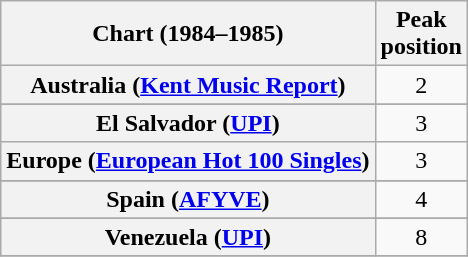<table class="wikitable sortable plainrowheaders" style="text-align:center">
<tr>
<th scope="col">Chart (1984–1985)</th>
<th scope="col">Peak<br>position</th>
</tr>
<tr>
<th scope="row">Australia (<a href='#'>Kent Music Report</a>)</th>
<td>2</td>
</tr>
<tr>
</tr>
<tr>
</tr>
<tr>
<th scope="row">El Salvador (<a href='#'>UPI</a>)</th>
<td>3</td>
</tr>
<tr>
<th scope="row">Europe (<a href='#'>European Hot 100 Singles</a>)</th>
<td>3</td>
</tr>
<tr>
</tr>
<tr>
</tr>
<tr>
</tr>
<tr>
</tr>
<tr>
</tr>
<tr>
</tr>
<tr>
<th scope="row">Spain (<a href='#'>AFYVE</a>)</th>
<td>4</td>
</tr>
<tr>
</tr>
<tr>
</tr>
<tr>
</tr>
<tr>
</tr>
<tr>
</tr>
<tr>
<th scope="row">Venezuela (<a href='#'>UPI</a>)</th>
<td>8</td>
</tr>
<tr>
</tr>
</table>
